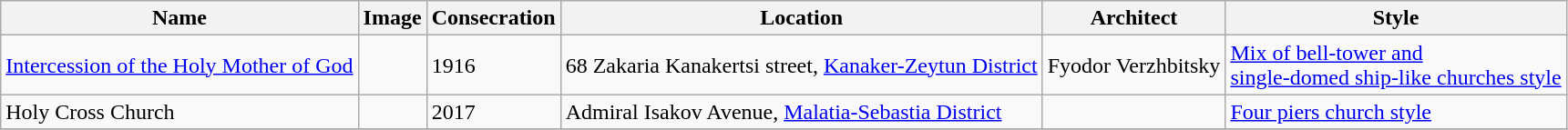<table class="wikitable">
<tr>
<th>Name</th>
<th>Image</th>
<th>Consecration</th>
<th>Location</th>
<th>Architect</th>
<th>Style</th>
</tr>
<tr>
<td><a href='#'>Intercession of the Holy Mother of God</a></td>
<td></td>
<td>1916</td>
<td>68 Zakaria Kanakertsi street, <a href='#'>Kanaker-Zeytun District</a></td>
<td>Fyodor Verzhbitsky</td>
<td><a href='#'>Mix of bell-tower and<br>single-domed ship-like churches style</a></td>
</tr>
<tr>
<td>Holy Cross Church</td>
<td></td>
<td>2017</td>
<td>Admiral Isakov Avenue, <a href='#'>Malatia-Sebastia District</a></td>
<td></td>
<td><a href='#'>Four piers church style</a></td>
</tr>
<tr>
</tr>
</table>
